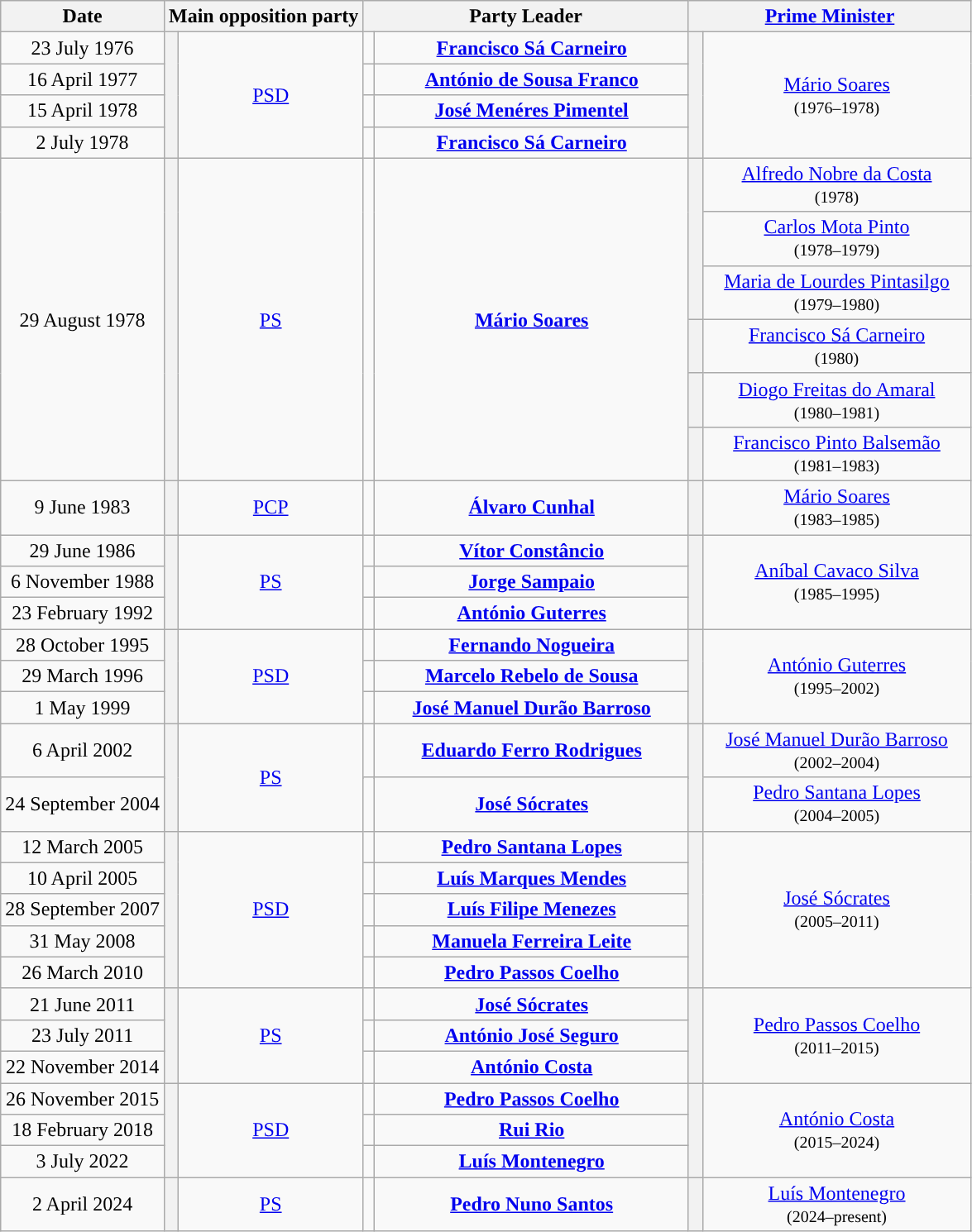<table class="wikitable" style="text-align:center; border:1px #AAAAFF solid">
<tr>
<th>Date </th>
<th colspan="2">Main opposition party</th>
<th style="width:255px;" colspan="2">Party Leader</th>
<th style="width:220px;" colspan="2"><a href='#'>Prime Minister</a> </th>
</tr>
<tr>
<td>23 July 1976</td>
<th width="1" rowspan="4" style="background:"></th>
<td rowspan="4"><a href='#'>PSD</a></td>
<td></td>
<td><strong><a href='#'>Francisco Sá Carneiro</a></strong></td>
<th width="4" rowspan="4" style="background:"></th>
<td rowspan="4"><a href='#'>Mário Soares</a><br><small>(1976–1978)</small></td>
</tr>
<tr>
<td>16 April 1977</td>
<td></td>
<td><strong><a href='#'>António de Sousa Franco</a></strong></td>
</tr>
<tr>
<td>15 April 1978</td>
<td></td>
<td><strong><a href='#'>José Menéres Pimentel</a></strong></td>
</tr>
<tr>
<td>2 July 1978</td>
<td></td>
<td><strong><a href='#'>Francisco Sá Carneiro</a></strong></td>
</tr>
<tr>
<td rowspan="6">29 August 1978</td>
<th width="1" rowspan="6" style="background:"></th>
<td rowspan="6"><a href='#'>PS</a></td>
<td rowspan="6"></td>
<td rowspan="6"><strong><a href='#'>Mário Soares</a></strong></td>
<th width="4" rowspan="3" style="background:"></th>
<td><a href='#'>Alfredo Nobre da Costa</a><br><small>(1978)</small></td>
</tr>
<tr>
<td><a href='#'>Carlos Mota Pinto</a><br><small>(1978–1979)</small></td>
</tr>
<tr>
<td><a href='#'>Maria de Lourdes Pintasilgo</a><br><small>(1979–1980)</small></td>
</tr>
<tr>
<th width="4" style="background:"></th>
<td><a href='#'>Francisco Sá Carneiro</a><br><small>(1980)</small></td>
</tr>
<tr>
<th width="4" style="background:"></th>
<td><a href='#'>Diogo Freitas do Amaral</a> <br><small>(1980–1981)</small></td>
</tr>
<tr>
<th width="4" style="background:"></th>
<td><a href='#'>Francisco Pinto Balsemão</a><br><small>(1981–1983)</small></td>
</tr>
<tr>
<td>9 June 1983</td>
<th width="4" style="background:"></th>
<td><a href='#'>PCP</a></td>
<td></td>
<td><strong><a href='#'>Álvaro Cunhal</a></strong></td>
<th width="4" style="background:"></th>
<td><a href='#'>Mário Soares</a><br><small>(1983–1985)</small></td>
</tr>
<tr>
<td>29 June 1986</td>
<th width="4" rowspan="3" style="background:"></th>
<td rowspan="3"><a href='#'>PS</a></td>
<td></td>
<td><strong><a href='#'>Vítor Constâncio</a></strong></td>
<th width="4" rowspan="3" style="background:"></th>
<td rowspan="3"><a href='#'>Aníbal Cavaco Silva</a><br><small>(1985–1995)</small></td>
</tr>
<tr>
<td>6 November 1988</td>
<td></td>
<td><strong><a href='#'>Jorge Sampaio</a></strong></td>
</tr>
<tr>
<td>23 February 1992</td>
<td></td>
<td><strong><a href='#'>António Guterres</a></strong></td>
</tr>
<tr>
<td>28 October 1995</td>
<th width="4" rowspan="3" style="background:"></th>
<td rowspan="3"><a href='#'>PSD</a></td>
<td></td>
<td><strong><a href='#'>Fernando Nogueira</a></strong></td>
<th width="4" rowspan="3" style="background:"></th>
<td rowspan="3"><a href='#'>António Guterres</a><br><small>(1995–2002)</small></td>
</tr>
<tr>
<td>29 March 1996</td>
<td></td>
<td><strong><a href='#'>Marcelo Rebelo de Sousa</a></strong></td>
</tr>
<tr>
<td>1 May 1999</td>
<td></td>
<td><strong><a href='#'>José Manuel Durão Barroso</a></strong></td>
</tr>
<tr>
<td rowspan="2">6 April 2002</td>
<th width="4" rowspan="3" style="background:"></th>
<td rowspan="3"><a href='#'>PS</a></td>
<td rowspan="2"></td>
<td rowspan="2"><strong><a href='#'>Eduardo Ferro Rodrigues</a></strong></td>
<th width="4" rowspan="3" style="background:"></th>
<td><a href='#'>José Manuel Durão Barroso</a><br><small>(2002–2004)</small></td>
</tr>
<tr>
<td rowspan="2"><a href='#'>Pedro Santana Lopes</a><br><small>(2004–2005)</small></td>
</tr>
<tr>
<td>24 September 2004</td>
<td></td>
<td><strong><a href='#'>José Sócrates</a></strong></td>
</tr>
<tr>
<td>12 March 2005</td>
<th width="4" rowspan="5" style="background:"></th>
<td rowspan="5"><a href='#'>PSD</a></td>
<td></td>
<td><strong><a href='#'>Pedro Santana Lopes</a></strong></td>
<th width="4" rowspan="5" style="background:"></th>
<td rowspan="5"><a href='#'>José Sócrates</a><br><small>(2005–2011)</small></td>
</tr>
<tr>
<td>10 April 2005</td>
<td></td>
<td><strong><a href='#'>Luís Marques Mendes</a></strong></td>
</tr>
<tr>
<td>28 September 2007</td>
<td></td>
<td><strong><a href='#'>Luís Filipe Menezes</a></strong></td>
</tr>
<tr>
<td>31 May 2008</td>
<td></td>
<td><strong><a href='#'>Manuela Ferreira Leite</a></strong></td>
</tr>
<tr>
<td>26 March 2010</td>
<td></td>
<td><strong><a href='#'>Pedro Passos Coelho</a></strong></td>
</tr>
<tr>
<td>21 June 2011</td>
<th width="4" rowspan="3" style="background:"></th>
<td rowspan="3"><a href='#'>PS</a></td>
<td></td>
<td><strong><a href='#'>José Sócrates</a></strong></td>
<th width="4" rowspan="3" style="background:"></th>
<td rowspan="3"><a href='#'>Pedro Passos Coelho</a><br><small>(2011–2015)</small></td>
</tr>
<tr>
<td>23 July 2011</td>
<td></td>
<td><strong><a href='#'>António José Seguro</a></strong></td>
</tr>
<tr>
<td>22 November 2014</td>
<td></td>
<td><strong><a href='#'>António Costa</a></strong></td>
</tr>
<tr>
<td>26 November 2015</td>
<th width="4" rowspan="3" style="background:"></th>
<td rowspan="3"><a href='#'>PSD</a></td>
<td></td>
<td><strong><a href='#'>Pedro Passos Coelho</a></strong></td>
<th width="4" rowspan="3" style="background:"></th>
<td rowspan="3"><a href='#'>António Costa</a><br><small>(2015–2024)</small></td>
</tr>
<tr>
<td>18 February 2018</td>
<td></td>
<td><strong><a href='#'>Rui Rio</a></strong></td>
</tr>
<tr>
<td>3 July 2022</td>
<td></td>
<td><strong><a href='#'>Luís Montenegro</a></strong></td>
</tr>
<tr>
<td>2 April 2024</td>
<th style="background:"></th>
<td><a href='#'>PS</a></td>
<td></td>
<td><strong><a href='#'>Pedro Nuno Santos</a></strong></td>
<th style="background:"></th>
<td><a href='#'>Luís Montenegro</a><br><small>(2024–present)</small></td>
</tr>
</table>
